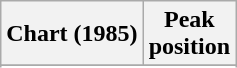<table class="wikitable sortable plainrowheaders">
<tr>
<th scope="col">Chart (1985)</th>
<th scope="col">Peak<br>position</th>
</tr>
<tr>
</tr>
<tr>
</tr>
</table>
